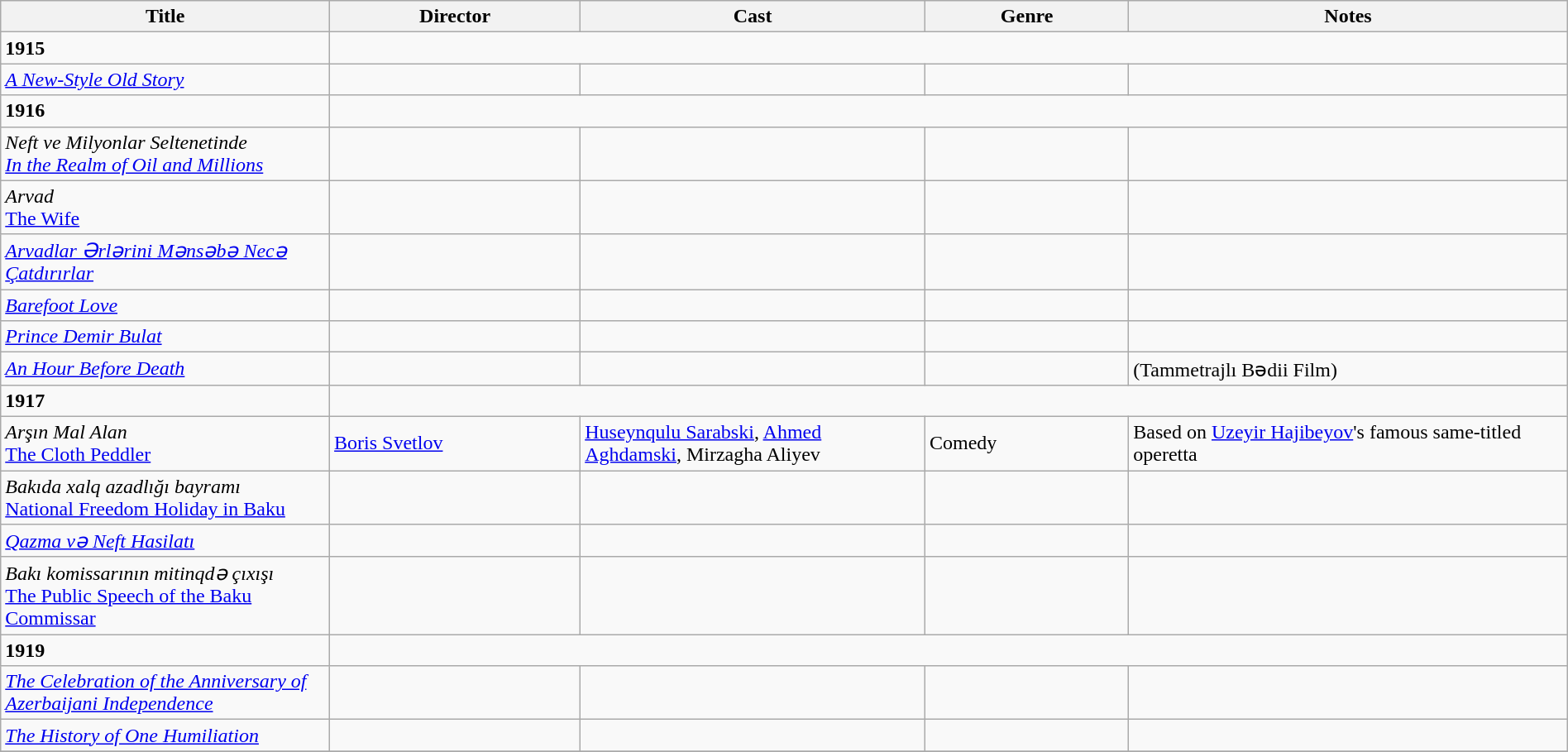<table class="wikitable" width= "100%">
<tr>
<th width=21%>Title</th>
<th width=16%>Director</th>
<th width=22%>Cast</th>
<th width=13%>Genre</th>
<th width=28%>Notes</th>
</tr>
<tr>
<td><strong>1915</strong></td>
</tr>
<tr>
<td><em><a href='#'>A New-Style Old Story</a></em></td>
<td></td>
<td></td>
<td></td>
<td></td>
</tr>
<tr>
<td><strong>1916</strong></td>
</tr>
<tr>
<td><em>Neft ve Milyonlar Seltenetinde</em><br><em><a href='#'>In the Realm of Oil and Millions</a></em></td>
<td></td>
<td></td>
<td></td>
<td></td>
</tr>
<tr>
<td><em>Arvad</em><br><a href='#'>The Wife</a></td>
<td></td>
<td></td>
<td></td>
<td></td>
</tr>
<tr>
<td><em><a href='#'>Arvadlar Ərlərini Mənsəbə Necə Çatdırırlar</a></em></td>
<td></td>
<td></td>
<td></td>
<td></td>
</tr>
<tr>
<td><em><a href='#'>Barefoot Love</a></em></td>
<td></td>
<td></td>
<td></td>
<td></td>
</tr>
<tr>
<td><em><a href='#'>Prince Demir Bulat</a></em></td>
<td></td>
<td></td>
<td></td>
<td></td>
</tr>
<tr>
<td><em><a href='#'>An Hour Before Death</a></em></td>
<td></td>
<td></td>
<td></td>
<td>(Tammetrajlı Bədii Film)</td>
</tr>
<tr>
<td><strong>1917</strong></td>
</tr>
<tr>
<td><em>Arşın Mal Alan</em><br><a href='#'>The Cloth Peddler</a></td>
<td><a href='#'>Boris Svetlov</a></td>
<td><a href='#'>Huseynqulu Sarabski</a>, <a href='#'>Ahmed Aghdamski</a>, Mirzagha Aliyev</td>
<td>Comedy</td>
<td>Based on <a href='#'>Uzeyir Hajibeyov</a>'s famous same-titled operetta</td>
</tr>
<tr>
<td><em>Bakıda xalq azadlığı bayramı</em><br><a href='#'>National Freedom Holiday in Baku</a></td>
<td></td>
<td></td>
<td></td>
<td></td>
</tr>
<tr>
<td><em><a href='#'>Qazma və Neft Hasilatı</a></em></td>
<td></td>
<td></td>
<td></td>
<td></td>
</tr>
<tr>
<td><em>Bakı komissarının mitinqdə çıxışı</em><br><a href='#'>The Public Speech of the Baku Commissar</a></td>
<td></td>
<td></td>
<td></td>
<td></td>
</tr>
<tr>
<td><strong>1919</strong></td>
</tr>
<tr>
<td><em><a href='#'>The Celebration of the Anniversary of Azerbaijani Independence</a></em></td>
<td></td>
<td></td>
<td></td>
<td></td>
</tr>
<tr>
<td><em><a href='#'>The History of One Humiliation</a></em></td>
<td></td>
<td></td>
<td></td>
<td></td>
</tr>
<tr>
</tr>
</table>
